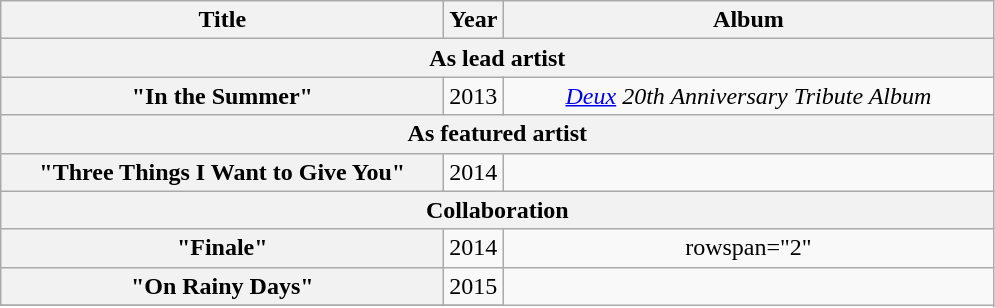<table class="wikitable plainrowheaders" style="text-align:center">
<tr>
<th scope="col" style="width:18em">Title</th>
<th scope="col" style="width:1em">Year</th>
<th scope="col" style="width:20em">Album</th>
</tr>
<tr>
<th scope="col" colspan="3">As lead artist</th>
</tr>
<tr>
<th scope="row">"In the Summer"<br></th>
<td>2013</td>
<td><em><a href='#'>Deux</a> 20th Anniversary Tribute Album</em></td>
</tr>
<tr>
<th scope="col" colspan="3">As featured artist</th>
</tr>
<tr>
<th scope="row">"Three Things I Want to Give You"<br></th>
<td>2014</td>
<td></td>
</tr>
<tr>
<th scope="col" colspan="3">Collaboration</th>
</tr>
<tr>
<th scope="row">"Finale"<br></th>
<td>2014</td>
<td>rowspan="2" </td>
</tr>
<tr>
<th scope="row">"On Rainy Days"<br></th>
<td>2015</td>
</tr>
<tr>
</tr>
</table>
